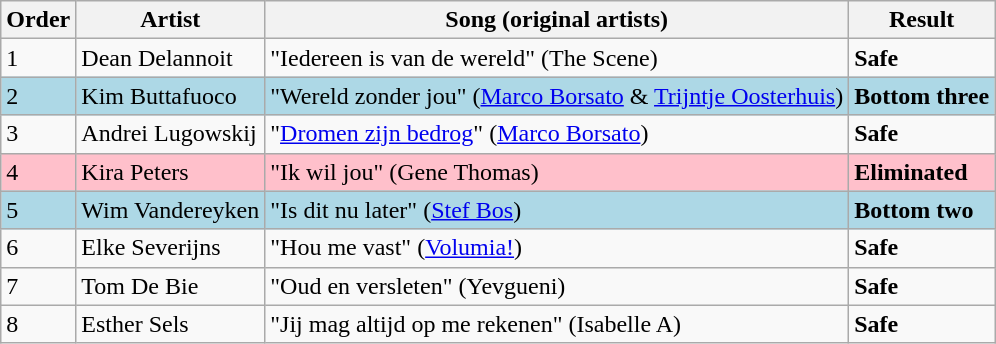<table class=wikitable>
<tr>
<th>Order</th>
<th>Artist</th>
<th>Song (original artists)</th>
<th>Result</th>
</tr>
<tr>
<td>1</td>
<td>Dean Delannoit</td>
<td>"Iedereen is van de wereld" (The Scene)</td>
<td><strong>Safe</strong></td>
</tr>
<tr style="background:lightblue;">
<td>2</td>
<td>Kim Buttafuoco</td>
<td>"Wereld zonder jou" (<a href='#'>Marco Borsato</a> & <a href='#'>Trijntje Oosterhuis</a>)</td>
<td><strong>Bottom three</strong></td>
</tr>
<tr>
<td>3</td>
<td>Andrei Lugowskij</td>
<td>"<a href='#'>Dromen zijn bedrog</a>" (<a href='#'>Marco Borsato</a>)</td>
<td><strong>Safe</strong></td>
</tr>
<tr style="background:pink;">
<td>4</td>
<td>Kira Peters</td>
<td>"Ik wil jou" (Gene Thomas)</td>
<td><strong>Eliminated</strong></td>
</tr>
<tr style="background:lightblue;">
<td>5</td>
<td>Wim Vandereyken</td>
<td>"Is dit nu later" (<a href='#'>Stef Bos</a>)</td>
<td><strong>Bottom two</strong></td>
</tr>
<tr>
<td>6</td>
<td>Elke Severijns</td>
<td>"Hou me vast" (<a href='#'>Volumia!</a>)</td>
<td><strong>Safe</strong></td>
</tr>
<tr>
<td>7</td>
<td>Tom De Bie</td>
<td>"Oud en versleten" (Yevgueni)</td>
<td><strong>Safe</strong></td>
</tr>
<tr>
<td>8</td>
<td>Esther Sels</td>
<td>"Jij mag altijd op me rekenen" (Isabelle A)</td>
<td><strong>Safe</strong></td>
</tr>
</table>
